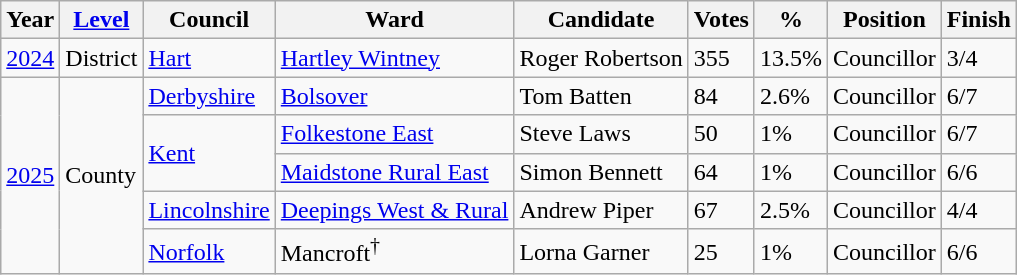<table class="wikitable">
<tr>
<th>Year</th>
<th><a href='#'>Level</a></th>
<th>Council</th>
<th>Ward</th>
<th>Candidate</th>
<th>Votes</th>
<th>%</th>
<th>Position</th>
<th>Finish</th>
</tr>
<tr>
<td><a href='#'>2024</a></td>
<td>District</td>
<td><a href='#'>Hart</a></td>
<td><a href='#'>Hartley Wintney</a></td>
<td>Roger Robertson</td>
<td>355</td>
<td>13.5%</td>
<td>Councillor</td>
<td>3/4</td>
</tr>
<tr>
<td rowspan=5><a href='#'>2025</a></td>
<td rowspan=5>County</td>
<td><a href='#'>Derbyshire</a></td>
<td><a href='#'>Bolsover</a></td>
<td>Tom Batten</td>
<td>84</td>
<td>2.6%</td>
<td>Councillor</td>
<td>6/7</td>
</tr>
<tr>
<td rowspan=2><a href='#'>Kent</a></td>
<td><a href='#'>Folkestone East</a></td>
<td>Steve Laws</td>
<td>50</td>
<td>1%</td>
<td>Councillor</td>
<td>6/7</td>
</tr>
<tr>
<td><a href='#'>Maidstone Rural East</a></td>
<td>Simon Bennett</td>
<td>64</td>
<td>1%</td>
<td>Councillor</td>
<td>6/6</td>
</tr>
<tr>
<td><a href='#'>Lincolnshire</a></td>
<td><a href='#'>Deepings West & Rural</a></td>
<td>Andrew Piper</td>
<td>67</td>
<td>2.5%</td>
<td>Councillor</td>
<td>4/4</td>
</tr>
<tr>
<td><a href='#'>Norfolk</a></td>
<td>Mancroft<sup>†</sup></td>
<td>Lorna Garner</td>
<td>25</td>
<td>1%</td>
<td>Councillor</td>
<td>6/6</td>
</tr>
</table>
